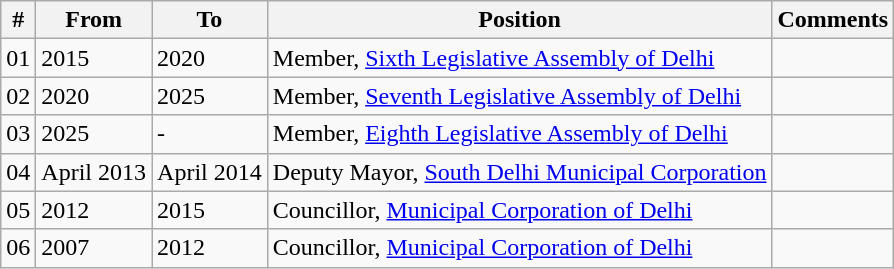<table class="wikitable sortable">
<tr>
<th>#</th>
<th>From</th>
<th>To</th>
<th>Position</th>
<th>Comments</th>
</tr>
<tr>
<td>01</td>
<td>2015</td>
<td>2020</td>
<td>Member, <a href='#'>Sixth Legislative Assembly of Delhi</a></td>
<td></td>
</tr>
<tr>
<td>02</td>
<td>2020</td>
<td>2025</td>
<td>Member, <a href='#'>Seventh Legislative Assembly of Delhi</a></td>
<td></td>
</tr>
<tr>
<td>03</td>
<td>2025</td>
<td>-</td>
<td>Member, <a href='#'>Eighth Legislative Assembly of Delhi</a></td>
<td></td>
</tr>
<tr>
<td>04</td>
<td>April 2013</td>
<td>April 2014</td>
<td>Deputy Mayor, <a href='#'>South Delhi Municipal Corporation</a></td>
<td></td>
</tr>
<tr>
<td>05</td>
<td>2012</td>
<td>2015</td>
<td>Councillor, <a href='#'>Municipal Corporation of Delhi</a></td>
<td></td>
</tr>
<tr>
<td>06</td>
<td>2007</td>
<td>2012</td>
<td>Councillor, <a href='#'>Municipal Corporation of Delhi</a></td>
<td></td>
</tr>
</table>
